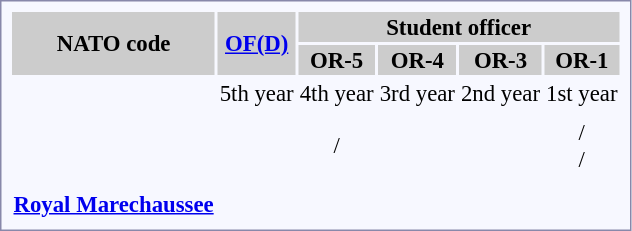<table style="border:1px solid #8888aa; background-color:#f7f8ff; padding:5px; font-size:95%; margin: 0px 12px 12px 0px;">
<tr style="background-color:#CCCCCC;">
<th rowspan=2>NATO code</th>
<th rowspan=2><a href='#'>OF(D)</a></th>
<th colspan=6>Student officer</th>
</tr>
<tr style="background-color:#CCCCCC;">
<th>OR-5</th>
<th>OR-4</th>
<th colspan=2>OR-3</th>
<th colspan=2>OR-1</th>
</tr>
<tr style="text-align:center;">
<th></th>
<td colspan=1>5th year</td>
<td colspan=1>4th year</td>
<td colspan=1>3rd year</td>
<td colspan=2>2nd year</td>
<td colspan=2>1st year</td>
</tr>
<tr style="text-align:center;">
<td rowspan=2><strong></strong></td>
<td colspan=1></td>
<td colspan=1></td>
<td colspan=1></td>
<td colspan=2></td>
<td colspan=2></td>
</tr>
<tr style="text-align:center;">
<td colspan=1></td>
<td colspan=1>/<br></td>
<td colspan=1></td>
<td colspan=2></td>
<td colspan=2>/<br>/<br></td>
</tr>
<tr style="text-align:center;">
<td rowspan=2><strong></strong></td>
<td colspan=1></td>
<td colspan=1></td>
<td colspan=1></td>
<td colspan=2></td>
<td colspan=2></td>
</tr>
<tr style="text-align:center;">
<td colspan=1></td>
<td colspan=1></td>
<td colspan=1></td>
<td colspan=2></td>
<td colspan=2></td>
</tr>
<tr style="text-align:center;">
<td rowspan=2><strong> <a href='#'>Royal Marechaussee</a></strong></td>
<td colspan=1></td>
<td colspan=1></td>
<td colspan=1></td>
<td colspan=2></td>
<td colspan=2></td>
</tr>
<tr style="text-align:center;">
<td colspan=1></td>
<td colspan=1></td>
<td colspan=1></td>
<td colspan=2></td>
<td colspan=2></td>
</tr>
</table>
